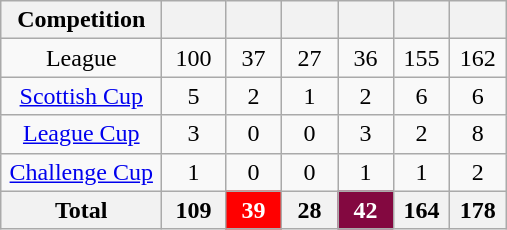<table class="wikitable" style="text-align:center">
<tr>
<th width="100">Competition</th>
<th width="35"></th>
<th width="30"></th>
<th width="30"></th>
<th width="30"></th>
<th width="30"></th>
<th width="30"></th>
</tr>
<tr>
<td>League</td>
<td>100</td>
<td>37</td>
<td>27</td>
<td>36</td>
<td>155</td>
<td>162</td>
</tr>
<tr>
<td><a href='#'>Scottish Cup</a></td>
<td>5</td>
<td>2</td>
<td>1</td>
<td>2</td>
<td>6</td>
<td>6</td>
</tr>
<tr>
<td><a href='#'>League Cup</a></td>
<td>3</td>
<td>0</td>
<td>0</td>
<td>3</td>
<td>2</td>
<td>8</td>
</tr>
<tr>
<td><a href='#'>Challenge Cup</a></td>
<td>1</td>
<td>0</td>
<td>0</td>
<td>1</td>
<td>1</td>
<td>2</td>
</tr>
<tr>
<th>Total</th>
<th>109</th>
<th style="text-align:center; color:white; background:#FF0000;">39</th>
<th>28</th>
<th style="text-align:center; color:white; background:#830840;">42</th>
<th>164</th>
<th>178</th>
</tr>
</table>
